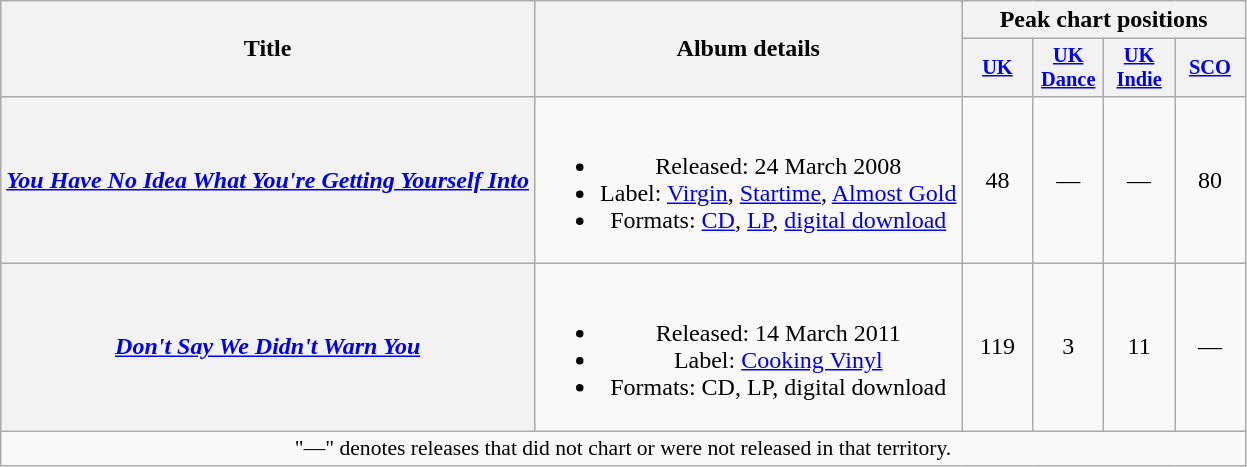<table class="wikitable plainrowheaders" style="text-align:center;">
<tr>
<th scope="col" rowspan="2">Title</th>
<th scope="col" rowspan="2">Album details</th>
<th scope="col" colspan="4">Peak chart positions</th>
</tr>
<tr>
<th scope="col" style="width:3em;font-size:85%;"><a href='#'>UK</a><br></th>
<th scope="col" style="width:3em;font-size:85%;"><a href='#'>UK<br>Dance</a><br></th>
<th scope="col" style="width:3em;font-size:85%;"><a href='#'>UK<br>Indie</a><br></th>
<th scope="col" style="width:3em;font-size:85%;"><a href='#'>SCO</a><br></th>
</tr>
<tr>
<th scope="row"><em><a href='#'>You Have No Idea What You're Getting Yourself Into</a></em></th>
<td><br><ul><li>Released: 24 March 2008</li><li>Label: <a href='#'>Virgin</a>, <a href='#'>Startime</a>, <a href='#'>Almost Gold</a></li><li>Formats: <a href='#'>CD</a>, <a href='#'>LP</a>, <a href='#'>digital download</a></li></ul></td>
<td>48</td>
<td>—</td>
<td>—</td>
<td>80</td>
</tr>
<tr>
<th scope="row"><em><a href='#'>Don't Say We Didn't Warn You</a></em></th>
<td><br><ul><li>Released: 14 March 2011</li><li>Label: <a href='#'>Cooking Vinyl</a></li><li>Formats: CD, LP, digital download</li></ul></td>
<td>119</td>
<td>3</td>
<td>11</td>
<td>—</td>
</tr>
<tr>
<td colspan="14" style="font-size:90%">"—" denotes releases that did not chart or were not released in that territory.</td>
</tr>
</table>
